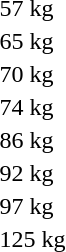<table>
<tr>
<td rowspan=2>57 kg</td>
<td rowspan=2></td>
<td rowspan=2></td>
<td></td>
</tr>
<tr>
<td></td>
</tr>
<tr>
<td rowspan=2>65 kg</td>
<td rowspan=2></td>
<td rowspan=2></td>
<td></td>
</tr>
<tr>
<td></td>
</tr>
<tr>
<td>70 kg</td>
<td></td>
<td></td>
<td></td>
</tr>
<tr>
<td rowspan=2>74 kg</td>
<td rowspan=2></td>
<td rowspan=2></td>
<td></td>
</tr>
<tr>
<td></td>
</tr>
<tr>
<td>86 kg</td>
<td></td>
<td></td>
<td></td>
</tr>
<tr>
<td>92 kg</td>
<td></td>
<td></td>
<td></td>
</tr>
<tr>
<td>97 kg</td>
<td></td>
<td></td>
<td></td>
</tr>
<tr>
<td>125 kg</td>
<td></td>
<td></td>
<td></td>
</tr>
</table>
